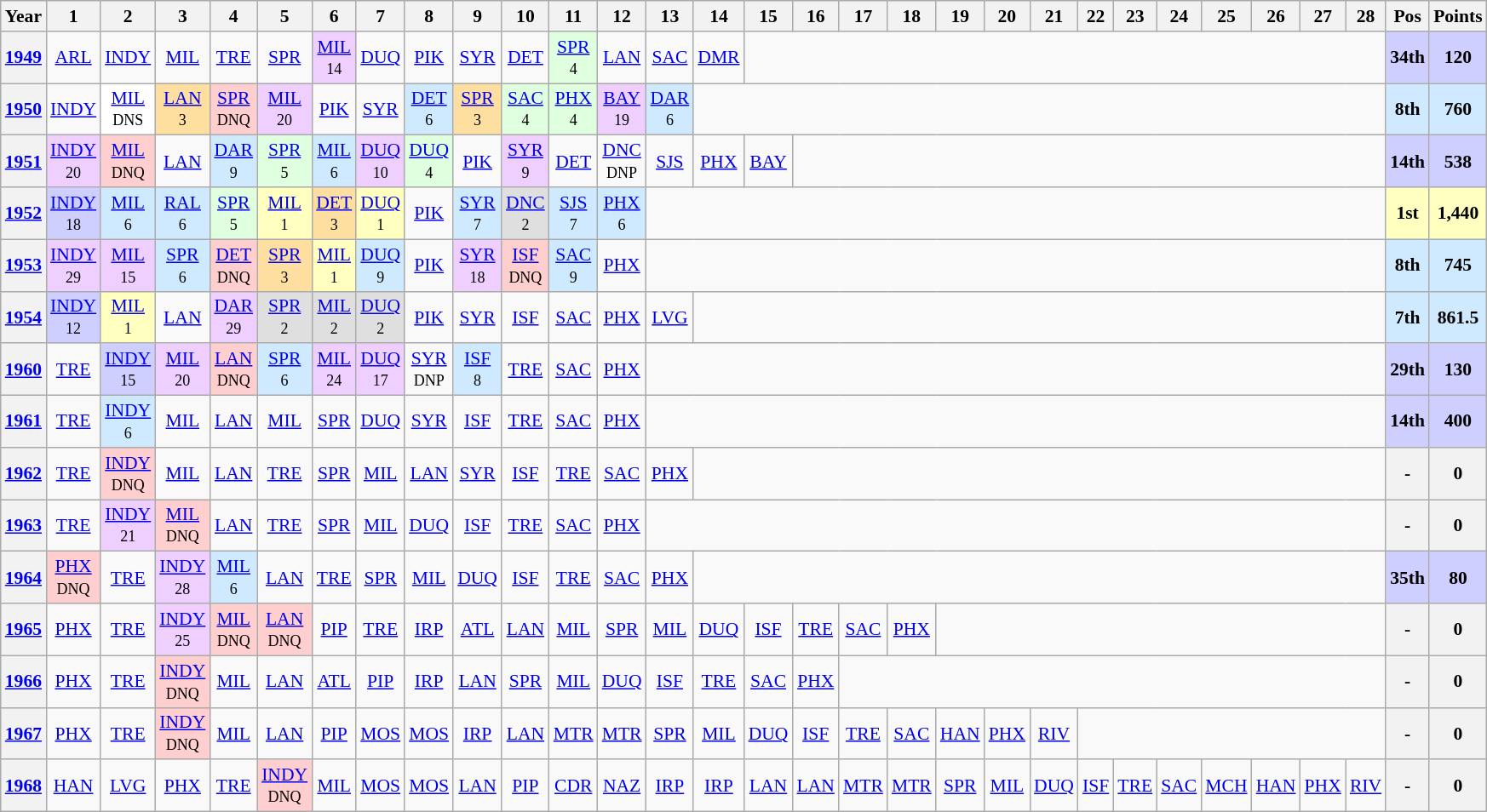<table class="wikitable" style="text-align:center; font-size:90%">
<tr>
<th>Year</th>
<th>1</th>
<th>2</th>
<th>3</th>
<th>4</th>
<th>5</th>
<th>6</th>
<th>7</th>
<th>8</th>
<th>9</th>
<th>10</th>
<th>11</th>
<th>12</th>
<th>13</th>
<th>14</th>
<th>15</th>
<th>16</th>
<th>17</th>
<th>18</th>
<th>19</th>
<th>20</th>
<th>21</th>
<th>22</th>
<th>23</th>
<th>24</th>
<th>25</th>
<th>26</th>
<th>27</th>
<th>28</th>
<th>Pos</th>
<th>Points</th>
</tr>
<tr>
<th rowspan=1><a href='#'>1949</a></th>
<td><a href='#'>ARL</a></td>
<td><a href='#'>INDY</a></td>
<td><a href='#'>MIL</a></td>
<td><a href='#'>TRE</a></td>
<td><a href='#'>SPR</a></td>
<td style="background:#EFCFFF;"><a href='#'>MIL</a><br><small>14</small></td>
<td><a href='#'>DUQ</a></td>
<td><a href='#'>PIK</a></td>
<td><a href='#'>SYR</a></td>
<td><a href='#'>DET</a></td>
<td style="background:#DFFFDF;"><a href='#'>SPR</a><br><small>4</small></td>
<td><a href='#'>LAN</a></td>
<td><a href='#'>SAC</a></td>
<td><a href='#'>DMR</a></td>
<td colspan=14></td>
<th style="background:#CFCFFF;">34th</th>
<th style="background:#CFCFFF;">120</th>
</tr>
<tr>
<th rowspan=1><a href='#'>1950</a></th>
<td><a href='#'>INDY</a></td>
<td style="background:#FFFFFF;"><a href='#'>MIL</a><br><small>DNS</small></td>
<td style="background:#FFDF9F;"><a href='#'>LAN</a><br><small>3</small></td>
<td style="background:#FFCFCF;"><a href='#'>SPR</a><br><small>DNQ</small></td>
<td style="background:#EFCFFF;"><a href='#'>MIL</a><br><small>20</small></td>
<td><a href='#'>PIK</a></td>
<td><a href='#'>SYR</a></td>
<td style="background:#CFEAFF;"><a href='#'>DET</a><br><small>6</small></td>
<td style="background:#FFDF9F;"><a href='#'>SPR</a><br><small>3</small></td>
<td style="background:#DFFFDF;"><a href='#'>SAC</a><br><small>4</small></td>
<td style="background:#DFFFDF;"><a href='#'>PHX</a><br><small>4</small></td>
<td style="background:#EFCFFF;"><a href='#'>BAY</a><br><small>19</small></td>
<td style="background:#CFEAFF;"><a href='#'>DAR</a><br><small>6</small></td>
<td colspan=15></td>
<th style="background:#CFEAFF;">8th</th>
<th style="background:#CFEAFF;">760</th>
</tr>
<tr>
<th rowspan=1><a href='#'>1951</a></th>
<td style="background:#EFCFFF;"><a href='#'>INDY</a><br><small>20</small></td>
<td style="background:#FFCFCF;"><a href='#'>MIL</a><br><small>DNQ</small></td>
<td><a href='#'>LAN</a></td>
<td style="background:#CFEAFF;"><a href='#'>DAR</a><br><small>9</small></td>
<td style="background:#DFFFDF;"><a href='#'>SPR</a><br><small>5</small></td>
<td style="background:#CFEAFF;"><a href='#'>MIL</a><br><small>6</small></td>
<td style="background:#EFCFFF;"><a href='#'>DUQ</a><br><small>10</small></td>
<td style="background:#DFFFDF;"><a href='#'>DUQ</a><br><small>4</small></td>
<td><a href='#'>PIK</a></td>
<td style="background:#EFCFFF;"><a href='#'>SYR</a><br><small>9</small></td>
<td><a href='#'>DET</a></td>
<td><a href='#'>DNC</a><br><small>DNP</small></td>
<td><a href='#'>SJS</a></td>
<td><a href='#'>PHX</a></td>
<td><a href='#'>BAY</a></td>
<td colspan=13></td>
<th style="background:#CFCFFF;">14th</th>
<th style="background:#CFCFFF;">538</th>
</tr>
<tr>
<th rowspan=1><a href='#'>1952</a></th>
<td style="background:#CFCFFF;"><a href='#'>INDY</a><br><small>18</small></td>
<td style="background:#CFEAFF;"><a href='#'>MIL</a><br><small>6</small></td>
<td style="background:#CFEAFF;"><a href='#'>RAL</a><br><small>6</small></td>
<td style="background:#DFFFDF;"><a href='#'>SPR</a><br><small>5</small></td>
<td style="background:#FFFFBF;"><a href='#'>MIL</a><br><small>1</small></td>
<td style="background:#FFDF9F;"><a href='#'>DET</a><br><small>3</small></td>
<td style="background:#FFFFBF;"><a href='#'>DUQ</a><br><small>1</small></td>
<td><a href='#'>PIK</a></td>
<td style="background:#CFEAFF;"><a href='#'>SYR</a><br><small>7</small></td>
<td style="background:#DFDFDF;"><a href='#'>DNC</a><br><small>2</small></td>
<td style="background:#CFEAFF;"><a href='#'>SJS</a><br><small>7</small></td>
<td style="background:#CFEAFF;"><a href='#'>PHX</a><br><small>6</small></td>
<td colspan=16></td>
<th style="background:#FFFFBF;">1st</th>
<th style="background:#FFFFBF;">1,440</th>
</tr>
<tr>
<th rowspan=1><a href='#'>1953</a></th>
<td style="background:#EFCFFF;"><a href='#'>INDY</a><br><small>29</small></td>
<td style="background:#EFCFFF;"><a href='#'>MIL</a><br><small>15</small></td>
<td style="background:#CFEAFF;"><a href='#'>SPR</a><br><small>6</small></td>
<td style="background:#FFCFCF;"><a href='#'>DET</a><br><small>DNQ</small></td>
<td style="background:#FFDF9F;"><a href='#'>SPR</a><br><small>3</small></td>
<td style="background:#FFFFBF;"><a href='#'>MIL</a><br><small>1</small></td>
<td style="background:#CFEAFF;"><a href='#'>DUQ</a><br><small>9</small></td>
<td><a href='#'>PIK</a></td>
<td style="background:#EFCFFF;"><a href='#'>SYR</a><br><small>18</small></td>
<td style="background:#FFCFCF;"><a href='#'>ISF</a><br><small>DNQ</small></td>
<td style="background:#CFEAFF;"><a href='#'>SAC</a><br><small>9</small></td>
<td><a href='#'>PHX</a></td>
<td colspan=16></td>
<th style="background:#CFEAFF;">8th</th>
<th style="background:#CFEAFF;">745</th>
</tr>
<tr>
<th rowspan=1><a href='#'>1954</a></th>
<td style="background:#CFCFFF;"><a href='#'>INDY</a><br><small>12</small></td>
<td style="background:#FFFFBF;"><a href='#'>MIL</a><br><small>1</small></td>
<td><a href='#'>LAN</a></td>
<td style="background:#EFCFFF;"><a href='#'>DAR</a><br><small>29</small></td>
<td style="background:#DFDFDF;"><a href='#'>SPR</a><br><small>2</small></td>
<td style="background:#DFDFDF;"><a href='#'>MIL</a><br><small>2</small></td>
<td style="background:#DFDFDF;"><a href='#'>DUQ</a><br><small>2</small></td>
<td><a href='#'>PIK</a></td>
<td><a href='#'>SYR</a></td>
<td><a href='#'>ISF</a></td>
<td><a href='#'>SAC</a></td>
<td><a href='#'>PHX</a></td>
<td><a href='#'>LVG</a></td>
<td colspan=15></td>
<th style="background:#CFEAFF;">7th</th>
<th style="background:#CFEAFF;">861.5</th>
</tr>
<tr>
<th><a href='#'>1960</a></th>
<td><a href='#'>TRE</a></td>
<td style="background:#CFCFFF;"><a href='#'>INDY</a><br><small>15</small></td>
<td style="background:#EFCFFF;"><a href='#'>MIL</a><br><small>20</small></td>
<td style="background:#FFCFCF;"><a href='#'>LAN</a><br><small>DNQ</small></td>
<td style="background:#CFEAFF;"><a href='#'>SPR</a><br><small>6</small></td>
<td style="background:#EFCFFF;"><a href='#'>MIL</a><br><small>24</small></td>
<td style="background:#EFCFFF;"><a href='#'>DUQ</a><br><small>17</small></td>
<td><a href='#'>SYR</a><br><small>DNP</small></td>
<td style="background:#CFEAFF;"><a href='#'>ISF</a><br><small>8</small></td>
<td><a href='#'>TRE</a></td>
<td><a href='#'>SAC</a></td>
<td><a href='#'>PHX</a></td>
<td colspan=16></td>
<th style="background:#CFCFFF;">29th</th>
<th style="background:#CFCFFF;">130</th>
</tr>
<tr>
<th><a href='#'>1961</a></th>
<td><a href='#'>TRE</a></td>
<td style="background:#CFEAFF;"><a href='#'>INDY</a><br><small>6</small></td>
<td><a href='#'>MIL</a></td>
<td><a href='#'>LAN</a></td>
<td><a href='#'>MIL</a></td>
<td><a href='#'>SPR</a></td>
<td><a href='#'>DUQ</a></td>
<td><a href='#'>SYR</a></td>
<td><a href='#'>ISF</a></td>
<td><a href='#'>TRE</a></td>
<td><a href='#'>SAC</a></td>
<td><a href='#'>PHX</a></td>
<td colspan=16></td>
<th style="background:#CFCFFF;">14th</th>
<th style="background:#CFCFFF;">400</th>
</tr>
<tr>
<th><a href='#'>1962</a></th>
<td><a href='#'>TRE</a></td>
<td style="background:#FFCFCF;"><a href='#'>INDY</a><br><small>DNQ</small></td>
<td><a href='#'>MIL</a></td>
<td><a href='#'>LAN</a></td>
<td><a href='#'>TRE</a></td>
<td><a href='#'>SPR</a></td>
<td><a href='#'>MIL</a></td>
<td><a href='#'>LAN</a></td>
<td><a href='#'>SYR</a></td>
<td><a href='#'>ISF</a></td>
<td><a href='#'>TRE</a></td>
<td><a href='#'>SAC</a></td>
<td><a href='#'>PHX</a></td>
<td colspan=15></td>
<th>-</th>
<th>0</th>
</tr>
<tr>
<th><a href='#'>1963</a></th>
<td><a href='#'>TRE</a></td>
<td style="background:#EFCFFF;"><a href='#'>INDY</a><br><small>21</small></td>
<td style="background:#FFCFCF;"><a href='#'>MIL</a><br><small>DNQ</small></td>
<td><a href='#'>LAN</a></td>
<td><a href='#'>TRE</a></td>
<td><a href='#'>SPR</a></td>
<td><a href='#'>MIL</a></td>
<td><a href='#'>DUQ</a></td>
<td><a href='#'>ISF</a></td>
<td><a href='#'>TRE</a></td>
<td><a href='#'>SAC</a></td>
<td><a href='#'>PHX</a></td>
<td colspan=16></td>
<th>-</th>
<th>0</th>
</tr>
<tr>
<th><a href='#'>1964</a></th>
<td style="background:#FFCFCF;"><a href='#'>PHX</a><br><small>DNQ</small></td>
<td><a href='#'>TRE</a></td>
<td style="background:#EFCFFF;"><a href='#'>INDY</a><br><small>28</small></td>
<td style="background:#CFEAFF;"><a href='#'>MIL</a><br><small>6</small></td>
<td><a href='#'>LAN</a></td>
<td><a href='#'>TRE</a></td>
<td><a href='#'>SPR</a></td>
<td><a href='#'>MIL</a></td>
<td><a href='#'>DUQ</a></td>
<td><a href='#'>ISF</a></td>
<td><a href='#'>TRE</a></td>
<td><a href='#'>SAC</a></td>
<td><a href='#'>PHX</a></td>
<td colspan=15></td>
<th style="background:#CFCFFF;">35th</th>
<th style="background:#CFCFFF;">80</th>
</tr>
<tr>
<th><a href='#'>1965</a></th>
<td><a href='#'>PHX</a></td>
<td><a href='#'>TRE</a></td>
<td style="background:#EFCFFF;"><a href='#'>INDY</a><br><small>25</small></td>
<td style="background:#FFCFCF;"><a href='#'>MIL</a><br><small>DNQ</small></td>
<td style="background:#FFCFCF;"><a href='#'>LAN</a><br><small>DNQ</small></td>
<td><a href='#'>PIP</a></td>
<td><a href='#'>TRE</a></td>
<td><a href='#'>IRP</a></td>
<td><a href='#'>ATL</a></td>
<td><a href='#'>LAN</a></td>
<td><a href='#'>MIL</a></td>
<td><a href='#'>SPR</a></td>
<td><a href='#'>MIL</a></td>
<td><a href='#'>DUQ</a></td>
<td><a href='#'>ISF</a></td>
<td><a href='#'>TRE</a></td>
<td><a href='#'>SAC</a></td>
<td><a href='#'>PHX</a></td>
<td colspan=10></td>
<th>-</th>
<th>0</th>
</tr>
<tr>
<th><a href='#'>1966</a></th>
<td><a href='#'>PHX</a></td>
<td><a href='#'>TRE</a></td>
<td style="background:#FFCFCF;"><a href='#'>INDY</a><br><small>DNQ</small></td>
<td><a href='#'>MIL</a></td>
<td><a href='#'>LAN</a></td>
<td><a href='#'>ATL</a></td>
<td><a href='#'>PIP</a></td>
<td><a href='#'>IRP</a></td>
<td><a href='#'>LAN</a></td>
<td><a href='#'>SPR</a></td>
<td><a href='#'>MIL</a></td>
<td><a href='#'>DUQ</a></td>
<td><a href='#'>ISF</a></td>
<td><a href='#'>TRE</a></td>
<td><a href='#'>SAC</a></td>
<td><a href='#'>PHX</a></td>
<td colspan=12></td>
<th>-</th>
<th>0</th>
</tr>
<tr>
<th><a href='#'>1967</a></th>
<td><a href='#'>PHX</a></td>
<td><a href='#'>TRE</a></td>
<td style="background:#FFCFCF;"><a href='#'>INDY</a><br><small>DNQ</small></td>
<td><a href='#'>MIL</a></td>
<td><a href='#'>LAN</a></td>
<td><a href='#'>PIP</a></td>
<td><a href='#'>MOS</a></td>
<td><a href='#'>MOS</a></td>
<td><a href='#'>IRP</a></td>
<td><a href='#'>LAN</a></td>
<td><a href='#'>MTR</a></td>
<td><a href='#'>MTR</a></td>
<td><a href='#'>SPR</a></td>
<td><a href='#'>MIL</a></td>
<td><a href='#'>DUQ</a></td>
<td><a href='#'>ISF</a></td>
<td><a href='#'>TRE</a></td>
<td><a href='#'>SAC</a></td>
<td><a href='#'>HAN</a></td>
<td><a href='#'>PHX</a></td>
<td><a href='#'>RIV</a></td>
<td colspan=7></td>
<th>-</th>
<th>0</th>
</tr>
<tr>
<th><a href='#'>1968</a></th>
<td><a href='#'>HAN</a></td>
<td><a href='#'>LVG</a></td>
<td><a href='#'>PHX</a></td>
<td><a href='#'>TRE</a></td>
<td style="background:#FFCFCF;"><a href='#'>INDY</a><br><small>DNQ</small></td>
<td><a href='#'>MIL</a></td>
<td><a href='#'>MOS</a></td>
<td><a href='#'>MOS</a></td>
<td><a href='#'>LAN</a></td>
<td><a href='#'>PIP</a></td>
<td><a href='#'>CDR</a></td>
<td><a href='#'>NAZ</a></td>
<td><a href='#'>IRP</a></td>
<td><a href='#'>IRP</a></td>
<td><a href='#'>LAN</a></td>
<td><a href='#'>LAN</a></td>
<td><a href='#'>MTR</a></td>
<td><a href='#'>MTR</a></td>
<td><a href='#'>SPR</a></td>
<td><a href='#'>MIL</a></td>
<td><a href='#'>DUQ</a></td>
<td><a href='#'>ISF</a></td>
<td><a href='#'>TRE</a></td>
<td><a href='#'>SAC</a></td>
<td><a href='#'>MCH</a></td>
<td><a href='#'>HAN</a></td>
<td><a href='#'>PHX</a></td>
<td><a href='#'>RIV</a></td>
<th>-</th>
<th>0</th>
</tr>
</table>
